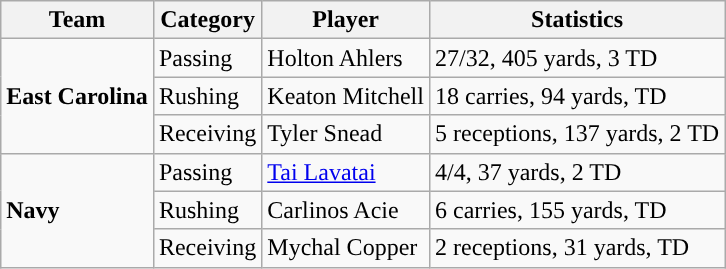<table class="wikitable" style="float: left;">
<tr>
<th>Team</th>
<th>Category</th>
<th>Player</th>
<th>Statistics</th>
</tr>
<tr>
<td rowspan=3><strong>East Carolina</strong></td>
<td>Passing</td>
<td>Holton Ahlers</td>
<td>27/32, 405 yards, 3 TD</td>
</tr>
<tr>
<td>Rushing</td>
<td>Keaton Mitchell</td>
<td>18 carries, 94 yards, TD</td>
</tr>
<tr>
<td>Receiving</td>
<td>Tyler Snead</td>
<td>5 receptions, 137 yards, 2 TD</td>
</tr>
<tr>
<td rowspan=3><strong>Navy</strong></td>
<td>Passing</td>
<td><a href='#'>Tai Lavatai</a></td>
<td>4/4, 37 yards, 2 TD</td>
</tr>
<tr>
<td>Rushing</td>
<td>Carlinos Acie</td>
<td>6 carries, 155 yards, TD</td>
</tr>
<tr>
<td>Receiving</td>
<td>Mychal Copper</td>
<td>2 receptions, 31 yards, TD</td>
</tr>
</table>
